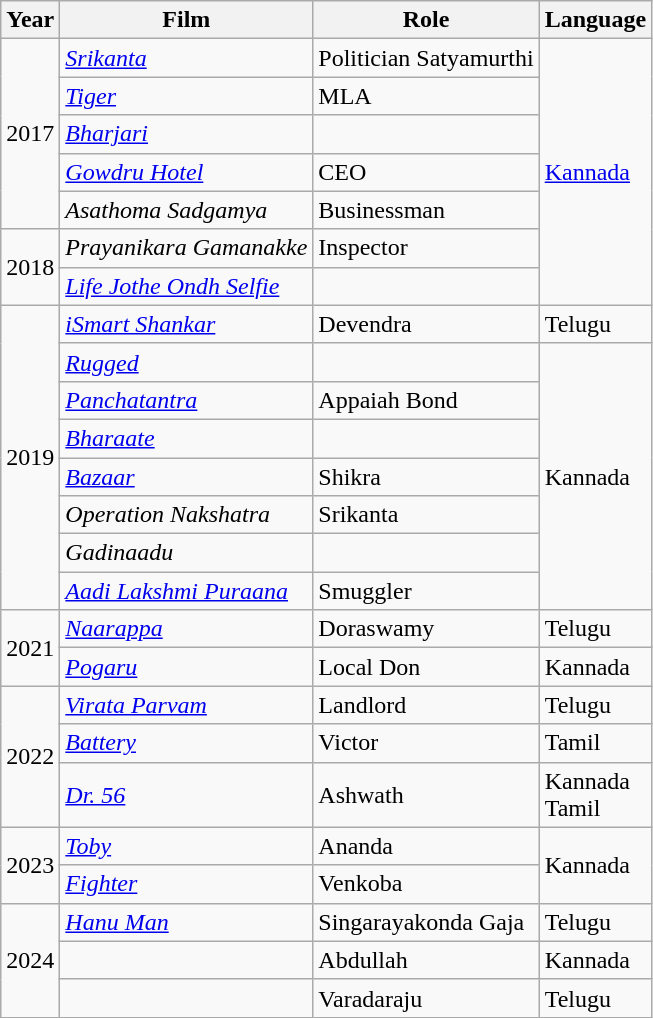<table class="wikitable sortable">
<tr>
<th>Year</th>
<th>Film</th>
<th>Role</th>
<th>Language</th>
</tr>
<tr>
<td rowspan='5'>2017</td>
<td><em><a href='#'>Srikanta</a></em></td>
<td>Politician Satyamurthi</td>
<td rowspan="7"><a href='#'>Kannada</a></td>
</tr>
<tr>
<td><em><a href='#'>Tiger</a></em></td>
<td>MLA</td>
</tr>
<tr>
<td><em><a href='#'>Bharjari</a></em></td>
<td></td>
</tr>
<tr>
<td><em><a href='#'>Gowdru Hotel</a></em></td>
<td>CEO</td>
</tr>
<tr>
<td><em>Asathoma Sadgamya</em></td>
<td>Businessman</td>
</tr>
<tr>
<td rowspan="2">2018</td>
<td><em>Prayanikara Gamanakke</em></td>
<td>Inspector</td>
</tr>
<tr>
<td><em><a href='#'>Life Jothe Ondh Selfie</a></em></td>
<td></td>
</tr>
<tr>
<td rowspan="8">2019</td>
<td><em><a href='#'>iSmart Shankar</a></em></td>
<td>Devendra</td>
<td>Telugu</td>
</tr>
<tr>
<td><em><a href='#'>Rugged</a></em></td>
<td></td>
<td rowspan="7">Kannada</td>
</tr>
<tr>
<td><em><a href='#'>Panchatantra</a></em></td>
<td>Appaiah Bond</td>
</tr>
<tr>
<td><em><a href='#'>Bharaate</a></em></td>
<td></td>
</tr>
<tr>
<td><em><a href='#'>Bazaar</a></em></td>
<td>Shikra</td>
</tr>
<tr>
<td><em>Operation Nakshatra</em></td>
<td>Srikanta</td>
</tr>
<tr>
<td><em>Gadinaadu</em></td>
<td></td>
</tr>
<tr>
<td><em><a href='#'>Aadi Lakshmi Puraana</a></em></td>
<td>Smuggler</td>
</tr>
<tr>
<td rowspan="2">2021</td>
<td><em><a href='#'>Naarappa</a></em></td>
<td>Doraswamy</td>
<td>Telugu</td>
</tr>
<tr>
<td><em><a href='#'>Pogaru</a></em></td>
<td>Local Don</td>
<td>Kannada</td>
</tr>
<tr>
<td rowspan="3">2022</td>
<td><em><a href='#'>Virata Parvam</a></em></td>
<td>Landlord</td>
<td>Telugu</td>
</tr>
<tr>
<td><em><a href='#'>Battery</a></em></td>
<td>Victor</td>
<td>Tamil</td>
</tr>
<tr>
<td><em><a href='#'>Dr. 56</a></em></td>
<td>Ashwath</td>
<td>Kannada <br> Tamil</td>
</tr>
<tr>
<td rowspan="2">2023</td>
<td><a href='#'><em>Toby</em></a></td>
<td>Ananda</td>
<td rowspan=2>Kannada</td>
</tr>
<tr>
<td><a href='#'><em>Fighter</em></a></td>
<td>Venkoba</td>
</tr>
<tr>
<td rowspan="3">2024</td>
<td><em><a href='#'>Hanu Man</a></em></td>
<td>Singarayakonda Gaja</td>
<td>Telugu</td>
</tr>
<tr>
<td></td>
<td>Abdullah</td>
<td>Kannada</td>
</tr>
<tr>
<td></td>
<td>Varadaraju</td>
<td>Telugu</td>
</tr>
</table>
